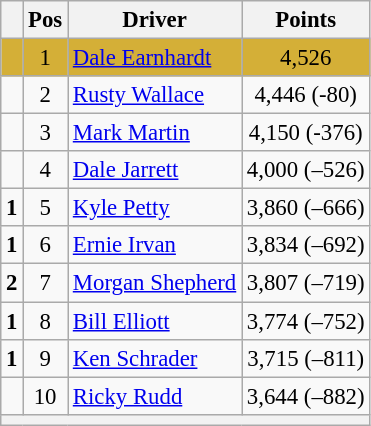<table class="wikitable" style="font-size: 95%;">
<tr>
<th></th>
<th>Pos</th>
<th>Driver</th>
<th>Points</th>
</tr>
<tr style="background:#D4AF37;">
<td align="left"></td>
<td style="text-align:center;">1</td>
<td><a href='#'>Dale Earnhardt</a></td>
<td style="text-align:center;">4,526</td>
</tr>
<tr>
<td align="left"></td>
<td style="text-align:center;">2</td>
<td><a href='#'>Rusty Wallace</a></td>
<td style="text-align:center;">4,446 (-80)</td>
</tr>
<tr>
<td align="left"></td>
<td style="text-align:center;">3</td>
<td><a href='#'>Mark Martin</a></td>
<td style="text-align:center;">4,150 (-376)</td>
</tr>
<tr>
<td align="left"></td>
<td style="text-align:center;">4</td>
<td><a href='#'>Dale Jarrett</a></td>
<td style="text-align:center;">4,000 (–526)</td>
</tr>
<tr>
<td align="left"> <strong>1</strong></td>
<td style="text-align:center;">5</td>
<td><a href='#'>Kyle Petty</a></td>
<td style="text-align:center;">3,860 (–666)</td>
</tr>
<tr>
<td align="left"> <strong>1</strong></td>
<td style="text-align:center;">6</td>
<td><a href='#'>Ernie Irvan</a></td>
<td style="text-align:center;">3,834 (–692)</td>
</tr>
<tr>
<td align="left"> <strong>2</strong></td>
<td style="text-align:center;">7</td>
<td><a href='#'>Morgan Shepherd</a></td>
<td style="text-align:center;">3,807 (–719)</td>
</tr>
<tr>
<td align="left"> <strong>1</strong></td>
<td style="text-align:center;">8</td>
<td><a href='#'>Bill Elliott</a></td>
<td style="text-align:center;">3,774 (–752)</td>
</tr>
<tr>
<td align="left"> <strong>1</strong></td>
<td style="text-align:center;">9</td>
<td><a href='#'>Ken Schrader</a></td>
<td style="text-align:center;">3,715 (–811)</td>
</tr>
<tr>
<td align="left"></td>
<td style="text-align:center;">10</td>
<td><a href='#'>Ricky Rudd</a></td>
<td style="text-align:center;">3,644 (–882)</td>
</tr>
<tr class="sortbottom">
<th colspan="9"></th>
</tr>
</table>
